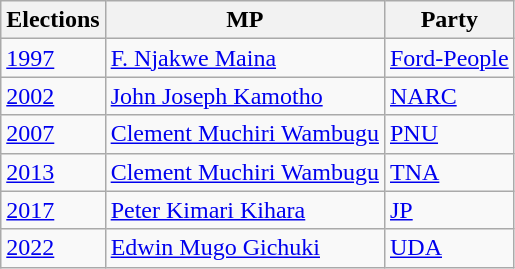<table class="wikitable">
<tr>
<th>Elections</th>
<th>MP</th>
<th>Party</th>
</tr>
<tr>
<td><a href='#'>1997</a></td>
<td><a href='#'>F. Njakwe Maina</a></td>
<td><a href='#'>Ford-People</a></td>
</tr>
<tr>
<td><a href='#'>2002</a></td>
<td><a href='#'>John Joseph Kamotho</a></td>
<td><a href='#'>NARC</a></td>
</tr>
<tr>
<td><a href='#'>2007</a></td>
<td><a href='#'>Clement Muchiri Wambugu</a></td>
<td><a href='#'>PNU</a></td>
</tr>
<tr>
<td><a href='#'>2013</a></td>
<td><a href='#'>Clement Muchiri Wambugu</a></td>
<td><a href='#'>TNA</a></td>
</tr>
<tr>
<td><a href='#'>2017</a></td>
<td><a href='#'>Peter Kimari Kihara</a></td>
<td><a href='#'>JP</a></td>
</tr>
<tr>
<td><a href='#'>2022</a></td>
<td><a href='#'>Edwin Mugo Gichuki</a></td>
<td><a href='#'>UDA</a></td>
</tr>
</table>
